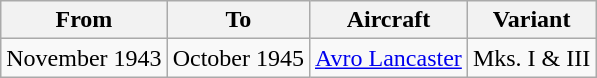<table class="wikitable">
<tr>
<th>From</th>
<th>To</th>
<th>Aircraft</th>
<th>Variant</th>
</tr>
<tr>
<td>November 1943</td>
<td>October 1945</td>
<td><a href='#'>Avro Lancaster</a></td>
<td>Mks. I & III</td>
</tr>
</table>
